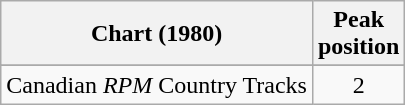<table class="wikitable sortable">
<tr>
<th>Chart (1980)</th>
<th>Peak<br>position</th>
</tr>
<tr>
</tr>
<tr>
</tr>
<tr>
</tr>
<tr>
<td>Canadian <em>RPM</em> Country Tracks</td>
<td align="center">2</td>
</tr>
</table>
